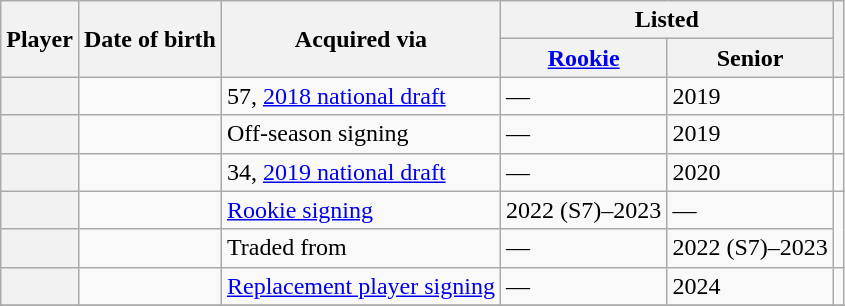<table class="wikitable plainrowheaders sortable">
<tr>
<th scope="col" rowspan=2>Player</th>
<th scope="col" rowspan=2>Date of birth</th>
<th scope="col" rowspan=2 class="unsortable">Acquired via</th>
<th scope="col" colspan=2>Listed</th>
<th scope="col" rowspan=2 class="unsortable"></th>
</tr>
<tr>
<th scope="col"><a href='#'>Rookie</a></th>
<th scope="col">Senior</th>
</tr>
<tr>
<th scope="row"></th>
<td></td>
<td> 57, <a href='#'>2018 national draft</a></td>
<td>—</td>
<td>2019</td>
<td align="center"></td>
</tr>
<tr>
<th scope="row"></th>
<td></td>
<td>Off-season signing</td>
<td>—</td>
<td>2019</td>
<td align="center"></td>
</tr>
<tr>
<th scope="row"></th>
<td></td>
<td> 34, <a href='#'>2019 national draft</a></td>
<td>—</td>
<td>2020</td>
<td></td>
</tr>
<tr>
<th scope="row"></th>
<td></td>
<td><a href='#'>Rookie signing</a></td>
<td>2022 (S7)–2023</td>
<td>—</td>
<td rowspan=2 align="center"></td>
</tr>
<tr>
<th scope="row"></th>
<td></td>
<td>Traded from </td>
<td>—</td>
<td>2022 (S7)–2023</td>
</tr>
<tr>
<th scope="row"></th>
<td></td>
<td><a href='#'>Replacement player signing</a></td>
<td>—</td>
<td>2024</td>
<td align="center"></td>
</tr>
<tr>
</tr>
</table>
